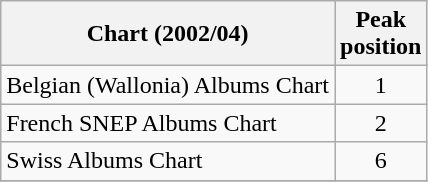<table class="wikitable sortable">
<tr>
<th>Chart (2002/04)</th>
<th>Peak<br>position</th>
</tr>
<tr>
<td>Belgian (Wallonia) Albums Chart</td>
<td align="center">1</td>
</tr>
<tr>
<td>French SNEP Albums Chart</td>
<td align="center">2</td>
</tr>
<tr>
<td>Swiss Albums Chart</td>
<td align="center">6</td>
</tr>
<tr>
</tr>
</table>
